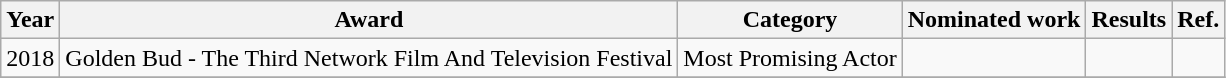<table class="wikitable sortable">
<tr>
<th>Year</th>
<th>Award</th>
<th>Category</th>
<th>Nominated work</th>
<th>Results</th>
<th>Ref.</th>
</tr>
<tr>
<td>2018</td>
<td>Golden Bud - The Third Network Film And Television Festival</td>
<td>Most Promising Actor</td>
<td></td>
<td></td>
<td></td>
</tr>
<tr>
</tr>
</table>
